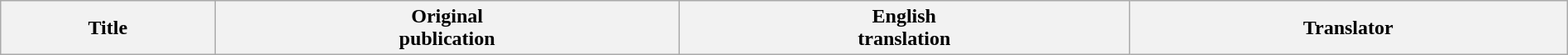<table class="wikitable sortable" style="width:100%; margin:auto;">
<tr>
<th>Title</th>
<th>Original<br>publication</th>
<th>English<br>translation</th>
<th>Translator<br>















</th>
</tr>
</table>
